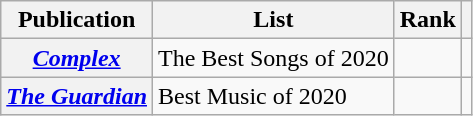<table class="wikitable plainrowheaders">
<tr>
<th scope="col">Publication</th>
<th scope="col">List</th>
<th scope="col">Rank</th>
<th scope="col"></th>
</tr>
<tr>
<th scope="row"><em><a href='#'>Complex</a></em></th>
<td>The Best Songs of 2020</td>
<td></td>
<td></td>
</tr>
<tr>
<th scope="row"><em><a href='#'>The Guardian</a></em></th>
<td>Best Music of 2020</td>
<td></td>
<td></td>
</tr>
</table>
